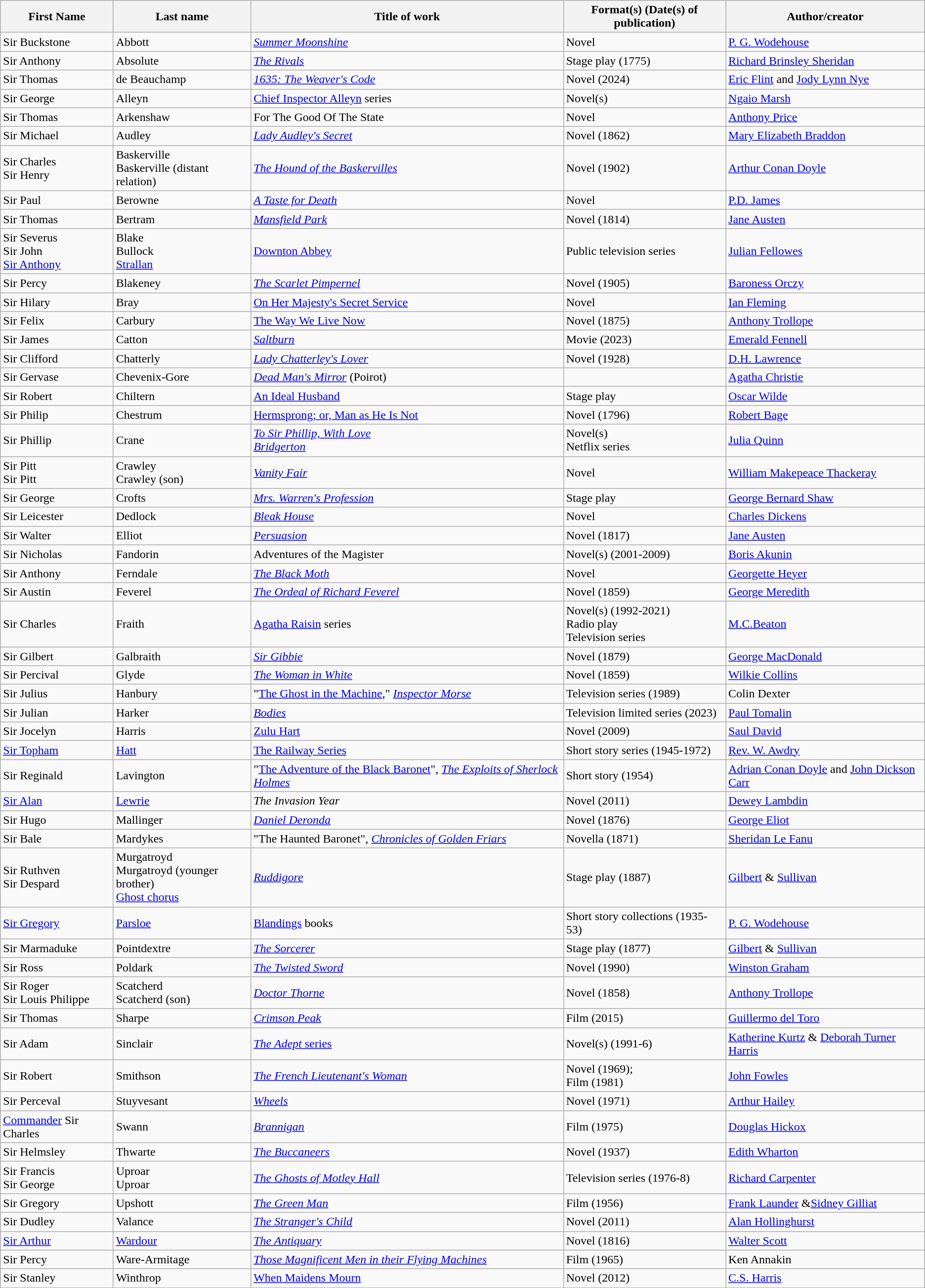<table class="wikitable sortable">
<tr>
<th>First Name</th>
<th>Last name</th>
<th>Title of work</th>
<th>Format(s) (Date(s) of publication)</th>
<th>Author/creator</th>
</tr>
<tr>
<td>Sir Buckstone</td>
<td>Abbott</td>
<td><em><a href='#'>Summer Moonshine</a></em></td>
<td>Novel</td>
<td><a href='#'>P. G. Wodehouse</a></td>
</tr>
<tr>
<td>Sir Anthony</td>
<td>Absolute</td>
<td><em><a href='#'>The Rivals</a></em></td>
<td>Stage play (1775)</td>
<td><a href='#'>Richard Brinsley Sheridan</a></td>
</tr>
<tr>
<td>Sir Thomas</td>
<td>de Beauchamp</td>
<td><em><a href='#'>1635: The Weaver's Code</a></em></td>
<td>Novel (2024)</td>
<td><a href='#'>Eric Flint</a> and <a href='#'>Jody Lynn Nye</a></td>
</tr>
<tr>
<td>Sir George</td>
<td>Alleyn</td>
<td><a href='#'>Chief Inspector Alleyn</a> series</td>
<td>Novel(s)</td>
<td><a href='#'>Ngaio Marsh</a></td>
</tr>
<tr>
<td>Sir Thomas</td>
<td>Arkenshaw</td>
<td>For The Good Of The State</td>
<td>Novel</td>
<td><a href='#'>Anthony Price</a></td>
</tr>
<tr>
<td>Sir Michael</td>
<td>Audley</td>
<td><em><a href='#'>Lady Audley's Secret</a></em></td>
<td>Novel (1862)</td>
<td><a href='#'>Mary Elizabeth Braddon</a></td>
</tr>
<tr>
<td>Sir Charles<br>Sir Henry</td>
<td>Baskerville<br>Baskerville (distant relation)</td>
<td><em><a href='#'>The Hound of the Baskervilles</a></em></td>
<td>Novel (1902)</td>
<td><a href='#'>Arthur Conan Doyle</a></td>
</tr>
<tr>
<td>Sir Paul</td>
<td>Berowne</td>
<td><em><a href='#'>A Taste for Death</a></em></td>
<td>Novel</td>
<td><a href='#'>P.D. James</a></td>
</tr>
<tr>
<td>Sir Thomas</td>
<td>Bertram</td>
<td><em><a href='#'>Mansfield Park</a></em></td>
<td>Novel (1814)</td>
<td><a href='#'>Jane Austen</a></td>
</tr>
<tr>
<td>Sir Severus<br>Sir John<br><a href='#'>Sir Anthony</a></td>
<td>Blake<br>Bullock<br><a href='#'>Strallan</a></td>
<td><a href='#'>Downton Abbey</a></td>
<td>Public television series</td>
<td><a href='#'>Julian Fellowes</a></td>
</tr>
<tr>
<td>Sir Percy</td>
<td>Blakeney</td>
<td><em><a href='#'>The Scarlet Pimpernel</a></em></td>
<td>Novel (1905)</td>
<td><a href='#'>Baroness Orczy</a></td>
</tr>
<tr>
<td>Sir Hilary</td>
<td>Bray</td>
<td><a href='#'>On Her Majesty's Secret Service</a></td>
<td>Novel</td>
<td><a href='#'>Ian Fleming</a></td>
</tr>
<tr>
<td>Sir Felix</td>
<td>Carbury</td>
<td><a href='#'>The Way We Live Now</a></td>
<td>Novel (1875)</td>
<td><a href='#'>Anthony Trollope</a></td>
</tr>
<tr>
<td>Sir James</td>
<td>Catton</td>
<td><em><a href='#'>Saltburn</a></em></td>
<td>Movie (2023)</td>
<td><a href='#'>Emerald Fennell</a></td>
</tr>
<tr>
<td>Sir Clifford</td>
<td>Chatterly</td>
<td><em><a href='#'>Lady Chatterley's Lover</a></em></td>
<td>Novel (1928)</td>
<td><a href='#'>D.H. Lawrence</a></td>
</tr>
<tr>
<td>Sir Gervase</td>
<td>Chevenix-Gore</td>
<td><em><a href='#'>Dead Man's Mirror</a></em> (Poirot)</td>
<td></td>
<td><a href='#'>Agatha Christie</a></td>
</tr>
<tr>
<td>Sir Robert</td>
<td>Chiltern</td>
<td><a href='#'>An Ideal Husband</a></td>
<td>Stage play</td>
<td><a href='#'>Oscar Wilde</a></td>
</tr>
<tr>
<td>Sir Philip</td>
<td>Chestrum</td>
<td><a href='#'>Hermsprong; or, Man as He Is Not</a></td>
<td>Novel (1796)</td>
<td><a href='#'>Robert Bage</a></td>
</tr>
<tr>
<td>Sir Phillip</td>
<td>Crane</td>
<td><em><a href='#'>To Sir Phillip, With Love</a></em><br><em><a href='#'>Bridgerton</a></em></td>
<td>Novel(s)<br>Netflix series</td>
<td><a href='#'>Julia Quinn</a></td>
</tr>
<tr>
<td>Sir Pitt<br>Sir Pitt</td>
<td>Crawley<br>Crawley (son)</td>
<td><em><a href='#'>Vanity Fair</a></em></td>
<td>Novel</td>
<td><a href='#'>William Makepeace Thackeray</a></td>
</tr>
<tr>
<td>Sir George</td>
<td>Crofts</td>
<td><em><a href='#'>Mrs. Warren's Profession</a></em></td>
<td>Stage play</td>
<td><a href='#'>George Bernard Shaw</a></td>
</tr>
<tr>
<td>Sir Leicester</td>
<td>Dedlock</td>
<td><em><a href='#'>Bleak House</a></em></td>
<td>Novel</td>
<td><a href='#'>Charles Dickens</a></td>
</tr>
<tr>
<td>Sir Walter</td>
<td>Elliot</td>
<td><em><a href='#'>Persuasion</a></em></td>
<td>Novel (1817)</td>
<td><a href='#'>Jane Austen</a></td>
</tr>
<tr>
<td>Sir Nicholas</td>
<td>Fandorin</td>
<td>Adventures of the Magister</td>
<td>Novel(s) (2001-2009)</td>
<td><a href='#'>Boris Akunin</a></td>
</tr>
<tr>
<td>Sir Anthony</td>
<td>Ferndale</td>
<td><em><a href='#'>The Black Moth</a></em></td>
<td>Novel</td>
<td><a href='#'>Georgette Heyer</a></td>
</tr>
<tr>
<td>Sir Austin</td>
<td>Feverel</td>
<td><em><a href='#'>The Ordeal of Richard Feverel</a></em></td>
<td>Novel (1859)</td>
<td><a href='#'>George Meredith</a></td>
</tr>
<tr>
<td>Sir Charles</td>
<td>Fraith</td>
<td><a href='#'>Agatha Raisin</a> series</td>
<td>Novel(s) (1992-2021)<br>Radio play<br>Television series</td>
<td><a href='#'>M.C.Beaton</a></td>
</tr>
<tr>
<td>Sir Gilbert</td>
<td>Galbraith</td>
<td><em><a href='#'>Sir Gibbie</a></em></td>
<td>Novel (1879)</td>
<td><a href='#'>George MacDonald</a></td>
</tr>
<tr>
<td>Sir Percival</td>
<td>Glyde</td>
<td><em><a href='#'>The Woman in White</a></em></td>
<td>Novel (1859)</td>
<td><a href='#'>Wilkie Collins</a></td>
</tr>
<tr>
<td>Sir Julius</td>
<td>Hanbury</td>
<td>"<a href='#'>The Ghost in the Machine</a>," <em><a href='#'>Inspector Morse</a></em></td>
<td>Television series (1989)</td>
<td>Colin Dexter</td>
</tr>
<tr>
<td>Sir Julian</td>
<td>Harker</td>
<td><em><a href='#'>Bodies</a></em></td>
<td>Television limited series (2023)</td>
<td><a href='#'>Paul Tomalin</a></td>
</tr>
<tr>
<td>Sir Jocelyn</td>
<td>Harris</td>
<td><a href='#'>Zulu Hart</a></td>
<td>Novel (2009)</td>
<td><a href='#'>Saul David</a></td>
</tr>
<tr>
<td><a href='#'>Sir Topham</a></td>
<td><a href='#'>Hatt</a></td>
<td><a href='#'>The Railway Series</a></td>
<td>Short story series (1945-1972)</td>
<td><a href='#'>Rev. W. Awdry</a></td>
</tr>
<tr>
<td>Sir Reginald</td>
<td>Lavington</td>
<td>"<a href='#'>The Adventure of the Black Baronet</a>", <em><a href='#'>The Exploits of Sherlock Holmes</a></em></td>
<td>Short story (1954)</td>
<td><a href='#'>Adrian Conan Doyle</a> and <a href='#'>John Dickson Carr</a></td>
</tr>
<tr>
<td><a href='#'>Sir Alan</a></td>
<td><a href='#'>Lewrie</a></td>
<td><em>The Invasion Year</em></td>
<td>Novel (2011)</td>
<td><a href='#'>Dewey Lambdin</a></td>
</tr>
<tr>
<td>Sir Hugo</td>
<td>Mallinger</td>
<td><em><a href='#'>Daniel Deronda</a></em></td>
<td>Novel (1876)</td>
<td><a href='#'>George Eliot</a></td>
</tr>
<tr>
<td>Sir Bale</td>
<td>Mardykes</td>
<td>"The Haunted Baronet",  <em><a href='#'>Chronicles of Golden Friars</a></em></td>
<td>Novella (1871)</td>
<td><a href='#'>Sheridan Le Fanu</a></td>
</tr>
<tr>
<td>Sir Ruthven<br>Sir Despard</td>
<td>Murgatroyd<br>Murgatroyd (younger brother)<br><a href='#'>Ghost chorus</a></td>
<td><em><a href='#'>Ruddigore</a></em></td>
<td>Stage play (1887)</td>
<td><a href='#'>Gilbert</a> & <a href='#'>Sullivan</a></td>
</tr>
<tr>
<td><a href='#'>Sir Gregory</a></td>
<td><a href='#'>Parsloe</a></td>
<td><a href='#'>Blandings</a> books</td>
<td>Short story collections (1935-53)</td>
<td><a href='#'>P. G. Wodehouse</a></td>
</tr>
<tr>
<td>Sir Marmaduke</td>
<td>Pointdextre</td>
<td><em><a href='#'>The Sorcerer</a></em></td>
<td>Stage play (1877)</td>
<td><a href='#'>Gilbert</a> & <a href='#'>Sullivan</a></td>
</tr>
<tr ->
<td>Sir Ross</td>
<td>Poldark</td>
<td><em><a href='#'>The Twisted Sword</a></em></td>
<td>Novel (1990)</td>
<td><a href='#'>Winston Graham</a></td>
</tr>
<tr>
<td>Sir Roger<br>Sir Louis Philippe</td>
<td>Scatcherd<br>Scatcherd (son)</td>
<td><em><a href='#'>Doctor Thorne</a></em></td>
<td>Novel (1858)</td>
<td><a href='#'>Anthony Trollope</a></td>
</tr>
<tr>
<td>Sir Thomas</td>
<td>Sharpe</td>
<td><em><a href='#'>Crimson Peak</a></em></td>
<td>Film (2015)</td>
<td><a href='#'>Guillermo del Toro</a></td>
</tr>
<tr>
<td>Sir Adam</td>
<td>Sinclair</td>
<td><a href='#'><em>The Adept</em> series</a></td>
<td>Novel(s) (1991-6)</td>
<td><a href='#'>Katherine Kurtz</a> & <a href='#'>Deborah Turner Harris</a></td>
</tr>
<tr>
<td>Sir Robert</td>
<td>Smithson</td>
<td><em><a href='#'>The French Lieutenant's Woman</a></em></td>
<td>Novel (1969);<br>Film (1981)</td>
<td><a href='#'>John Fowles</a></td>
</tr>
<tr>
<td>Sir Perceval</td>
<td>Stuyvesant</td>
<td><em><a href='#'>Wheels</a></em></td>
<td>Novel (1971)</td>
<td><a href='#'>Arthur Hailey</a></td>
</tr>
<tr>
<td><a href='#'>Commander</a> Sir Charles</td>
<td>Swann</td>
<td><em><a href='#'>Brannigan</a></em></td>
<td>Film (1975)</td>
<td><a href='#'>Douglas Hickox</a></td>
</tr>
<tr>
<td>Sir Helmsley</td>
<td>Thwarte</td>
<td><em><a href='#'>The Buccaneers</a></em></td>
<td>Novel (1937)</td>
<td><a href='#'>Edith Wharton</a></td>
</tr>
<tr>
<td>Sir Francis<br>Sir George</td>
<td>Uproar<br>Uproar</td>
<td><em><a href='#'>The Ghosts of Motley Hall</a></em></td>
<td>Television series (1976-8)</td>
<td><a href='#'>Richard Carpenter</a></td>
</tr>
<tr>
<td>Sir Gregory</td>
<td>Upshott</td>
<td><em><a href='#'>The Green Man</a></em></td>
<td>Film (1956)</td>
<td><a href='#'>Frank Launder</a> &<a href='#'>Sidney Gilliat</a></td>
</tr>
<tr>
<td>Sir Dudley</td>
<td>Valance</td>
<td><em><a href='#'>The Stranger's Child</a></em></td>
<td>Novel (2011)</td>
<td><a href='#'>Alan Hollinghurst</a></td>
</tr>
<tr>
<td><a href='#'>Sir Arthur</a></td>
<td><a href='#'>Wardour</a></td>
<td><em><a href='#'>The Antiquary</a></em></td>
<td>Novel (1816)</td>
<td><a href='#'>Walter Scott</a></td>
</tr>
<tr>
<td>Sir Percy</td>
<td>Ware-Armitage</td>
<td><em><a href='#'>Those Magnificent Men in their Flying Machines</a></em></td>
<td>Film (1965)</td>
<td>Ken Annakin</td>
</tr>
<tr>
<td>Sir Stanley</td>
<td>Winthrop</td>
<td><a href='#'>When Maidens Mourn</a></td>
<td>Novel (2012)</td>
<td><a href='#'>C.S. Harris</a></td>
</tr>
</table>
